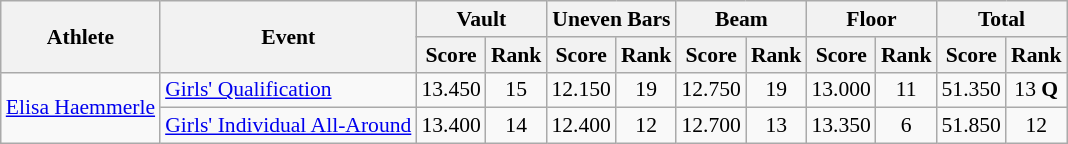<table class="wikitable" border="1" style="font-size:90%">
<tr>
<th rowspan=2>Athlete</th>
<th rowspan=2>Event</th>
<th colspan=2>Vault</th>
<th colspan=2>Uneven Bars</th>
<th colspan=2>Beam</th>
<th colspan=2>Floor</th>
<th colspan=2>Total</th>
</tr>
<tr>
<th>Score</th>
<th>Rank</th>
<th>Score</th>
<th>Rank</th>
<th>Score</th>
<th>Rank</th>
<th>Score</th>
<th>Rank</th>
<th>Score</th>
<th>Rank</th>
</tr>
<tr>
<td rowspan=2><a href='#'>Elisa Haemmerle</a></td>
<td><a href='#'>Girls' Qualification</a></td>
<td align=center>13.450</td>
<td align=center>15</td>
<td align=center>12.150</td>
<td align=center>19</td>
<td align=center>12.750</td>
<td align=center>19</td>
<td align=center>13.000</td>
<td align=center>11</td>
<td align=center>51.350</td>
<td align=center>13 <strong>Q</strong></td>
</tr>
<tr>
<td><a href='#'>Girls' Individual All-Around</a></td>
<td align=center>13.400</td>
<td align=center>14</td>
<td align=center>12.400</td>
<td align=center>12</td>
<td align=center>12.700</td>
<td align=center>13</td>
<td align=center>13.350</td>
<td align=center>6</td>
<td align=center>51.850</td>
<td align=center>12</td>
</tr>
</table>
